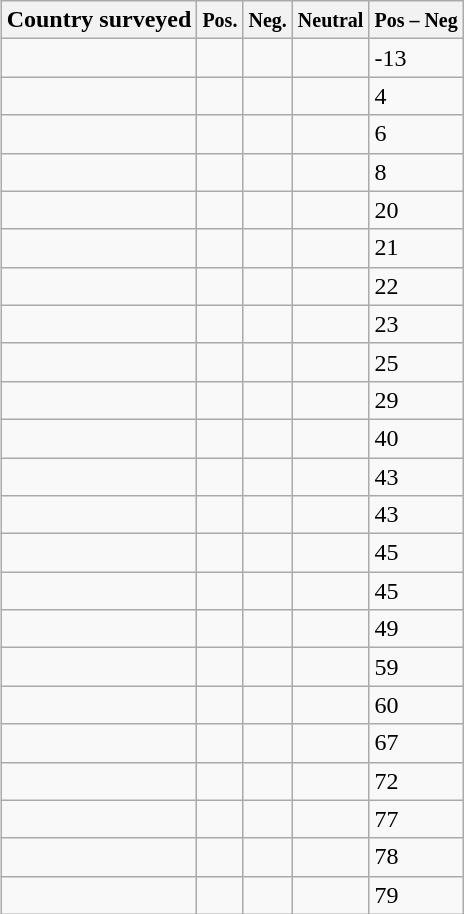<table class="wikitable sortable floatright" style="border:1px black; float:right; margin-left:1em;">
<tr>
<th>Country surveyed</th>
<th><small>Pos.</small></th>
<th><small>Neg.</small></th>
<th><small>Neutral</small></th>
<th><small>Pos – Neg</small></th>
</tr>
<tr>
<td></td>
<td></td>
<td></td>
<td></td>
<td><span>-13</span></td>
</tr>
<tr>
<td></td>
<td></td>
<td></td>
<td></td>
<td><span>4</span></td>
</tr>
<tr>
<td></td>
<td></td>
<td></td>
<td></td>
<td><span>6</span></td>
</tr>
<tr>
<td></td>
<td></td>
<td></td>
<td></td>
<td><span>8</span></td>
</tr>
<tr>
<td></td>
<td></td>
<td></td>
<td></td>
<td><span>20</span></td>
</tr>
<tr>
<td></td>
<td></td>
<td></td>
<td></td>
<td><span>21</span></td>
</tr>
<tr>
<td></td>
<td></td>
<td></td>
<td></td>
<td><span>22</span></td>
</tr>
<tr>
<td></td>
<td></td>
<td></td>
<td></td>
<td><span>23</span></td>
</tr>
<tr>
<td></td>
<td></td>
<td></td>
<td></td>
<td><span>25</span></td>
</tr>
<tr>
<td></td>
<td></td>
<td></td>
<td></td>
<td><span>29</span></td>
</tr>
<tr>
<td></td>
<td></td>
<td></td>
<td></td>
<td><span>40</span></td>
</tr>
<tr>
<td></td>
<td></td>
<td></td>
<td></td>
<td><span>43</span></td>
</tr>
<tr>
<td></td>
<td></td>
<td></td>
<td></td>
<td><span>43</span></td>
</tr>
<tr>
<td></td>
<td></td>
<td></td>
<td></td>
<td><span>45</span></td>
</tr>
<tr>
<td></td>
<td></td>
<td></td>
<td></td>
<td><span>45</span></td>
</tr>
<tr>
<td></td>
<td></td>
<td></td>
<td></td>
<td><span>49</span></td>
</tr>
<tr>
<td></td>
<td></td>
<td></td>
<td></td>
<td><span>59</span></td>
</tr>
<tr>
<td></td>
<td></td>
<td></td>
<td></td>
<td><span>60</span></td>
</tr>
<tr>
<td></td>
<td></td>
<td></td>
<td></td>
<td><span>67</span></td>
</tr>
<tr>
<td></td>
<td></td>
<td></td>
<td></td>
<td><span>72</span></td>
</tr>
<tr>
<td></td>
<td></td>
<td></td>
<td></td>
<td><span>77</span></td>
</tr>
<tr>
<td></td>
<td></td>
<td></td>
<td></td>
<td><span>78</span></td>
</tr>
<tr>
<td></td>
<td></td>
<td></td>
<td></td>
<td><span>79</span></td>
</tr>
<tr>
</tr>
</table>
